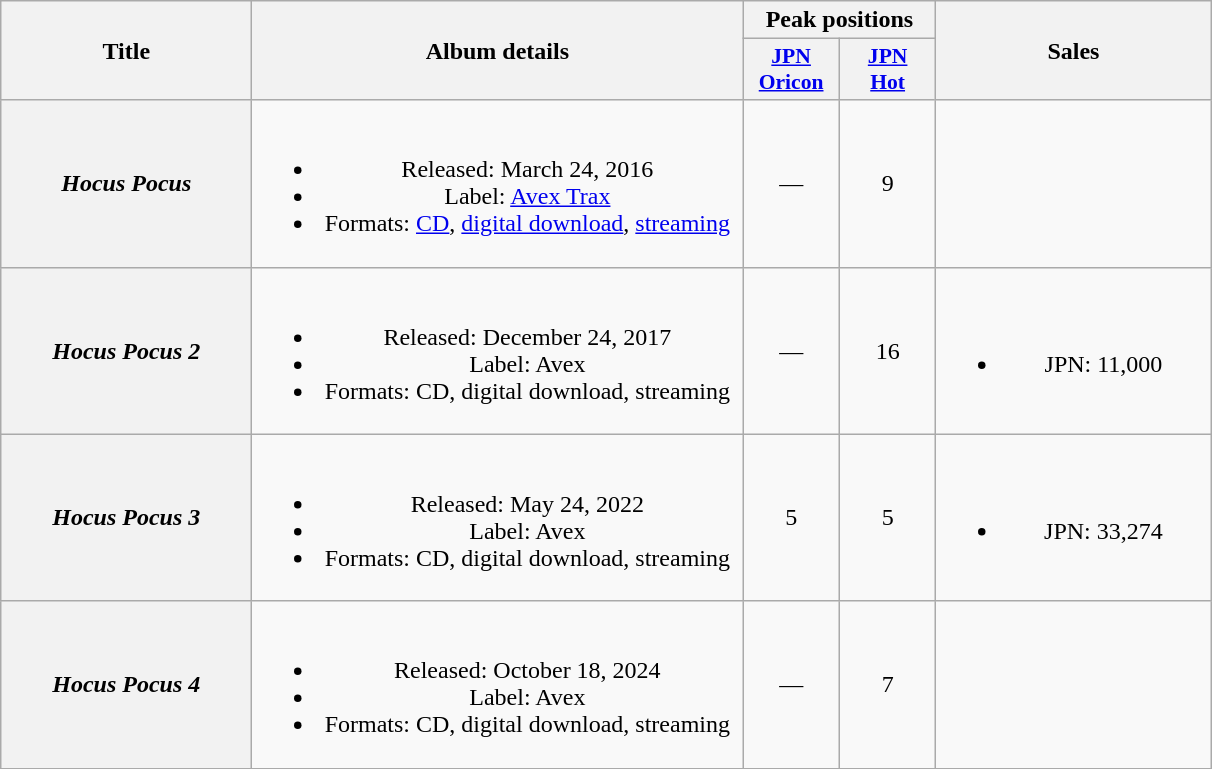<table class="wikitable plainrowheaders" style="text-align:center;">
<tr>
<th style="width:10em;" rowspan="2">Title</th>
<th style="width:20em;" rowspan="2">Album details</th>
<th colspan="2">Peak positions</th>
<th rowspan="2" style="width:11em;">Sales</th>
</tr>
<tr>
<th scope="col" style="width:4em;font-size:90%;"><a href='#'>JPN<br>Oricon</a><br></th>
<th scope="col" style="width:4em;font-size:90%;"><a href='#'>JPN<br>Hot</a><br></th>
</tr>
<tr>
<th scope="row"><em>Hocus Pocus</em></th>
<td><br><ul><li>Released: March 24, 2016</li><li>Label: <a href='#'>Avex Trax</a></li><li>Formats: <a href='#'>CD</a>, <a href='#'>digital download</a>, <a href='#'>streaming</a></li></ul></td>
<td>—</td>
<td>9</td>
<td></td>
</tr>
<tr>
<th scope="row"><em>Hocus Pocus 2</em></th>
<td><br><ul><li>Released: December 24, 2017</li><li>Label: Avex</li><li>Formats: CD, digital download, streaming</li></ul></td>
<td>—</td>
<td>16</td>
<td><br><ul><li>JPN: 11,000</li></ul></td>
</tr>
<tr>
<th scope="row"><em>Hocus Pocus 3</em></th>
<td><br><ul><li>Released: May 24, 2022</li><li>Label: Avex</li><li>Formats: CD, digital download, streaming</li></ul></td>
<td>5</td>
<td>5</td>
<td><br><ul><li>JPN: 33,274 </li></ul></td>
</tr>
<tr>
<th scope="row"><em>Hocus Pocus 4</em></th>
<td><br><ul><li>Released: October 18, 2024</li><li>Label: Avex</li><li>Formats: CD, digital download, streaming</li></ul></td>
<td>—</td>
<td>7</td>
<td></td>
</tr>
</table>
